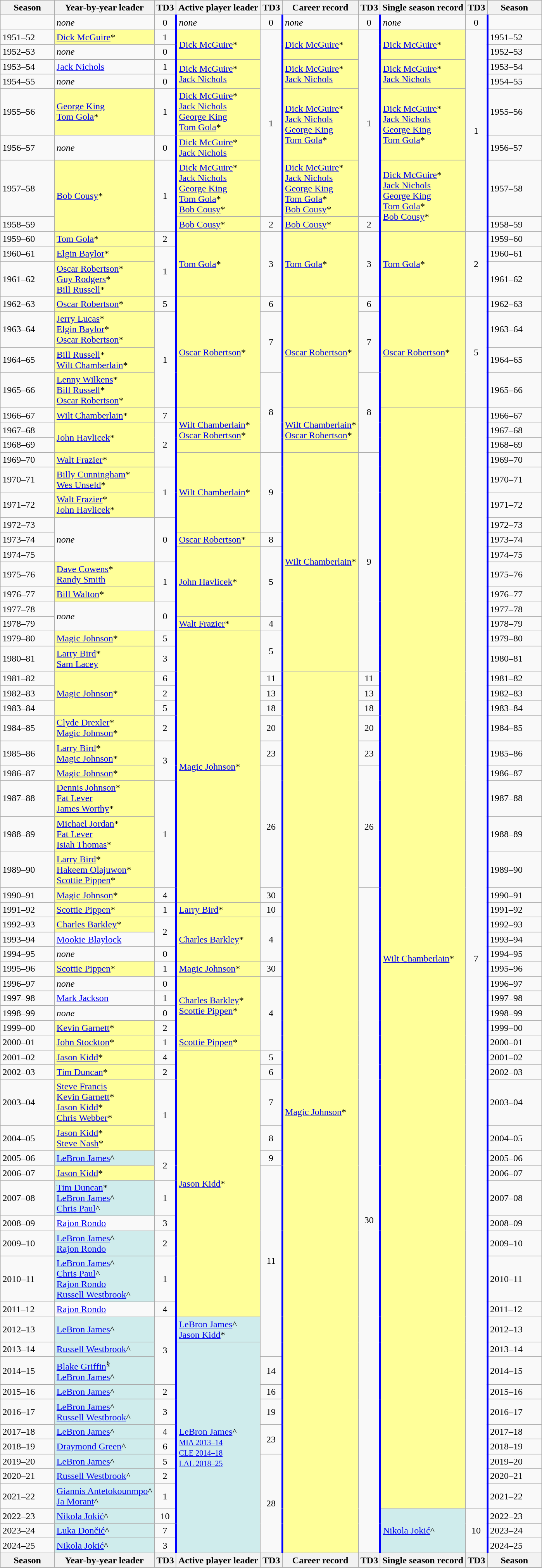<table class="wikitable">
<tr>
<th width=10%>Season</th>
<th>Year-by-year leader</th>
<th>TD3</th>
<th>Active player leader</th>
<th>TD3</th>
<th>Career record</th>
<th>TD3</th>
<th>Single season record</th>
<th>TD3</th>
<th width="10%">Season</th>
</tr>
<tr>
<td></td>
<td><em>none</em></td>
<td align="center" style="border-right: solid blue">0</td>
<td><em>none</em></td>
<td align="center" style="border-right: solid blue">0</td>
<td><em>none</em></td>
<td align="center" style="border-right: solid blue">0</td>
<td><em>none</em></td>
<td align="center" style="border-right: solid blue">0</td>
<td></td>
</tr>
<tr>
<td>1951–52</td>
<td bgcolor="#ffff99"><a href='#'>Dick McGuire</a>*</td>
<td align="center" style="border-right: solid blue">1</td>
<td bgcolor="#ffff99" rowspan="2"><a href='#'>Dick McGuire</a>*</td>
<td rowspan="7" align="center" style="border-right: solid blue" align="center" style="border-right: solid blue">1</td>
<td bgcolor="#ffff99" rowspan="2"><a href='#'>Dick McGuire</a>*</td>
<td rowspan="7" align="center" style="border-right: solid blue" align="center" style="border-right: solid blue">1</td>
<td bgcolor="#ffff99" rowspan="2"><a href='#'>Dick McGuire</a>*</td>
<td rowspan="8" align="center" style="border-right: solid blue">1</td>
<td>1951–52</td>
</tr>
<tr>
<td>1952–53</td>
<td><em>none</em></td>
<td align="center" style="border-right: solid blue">0</td>
<td>1952–53</td>
</tr>
<tr>
<td>1953–54</td>
<td><a href='#'>Jack Nichols</a></td>
<td align="center" style="border-right: solid blue">1</td>
<td bgcolor="#ffff99" rowspan="2"><a href='#'>Dick McGuire</a>*<br><div><a href='#'>Jack Nichols</a></div></td>
<td bgcolor="#ffff99" rowspan="2"><a href='#'>Dick McGuire</a>*<br><div><a href='#'>Jack Nichols</a></div></td>
<td bgcolor="#ffff99" rowspan="2"><a href='#'>Dick McGuire</a>*<br><div><a href='#'>Jack Nichols</a></div></td>
<td>1953–54</td>
</tr>
<tr>
<td>1954–55</td>
<td><em>none</em></td>
<td align="center" style="border-right: solid blue">0</td>
<td>1954–55</td>
</tr>
<tr>
<td>1955–56</td>
<td bgcolor="#ffff99"><div><a href='#'>George King</a></div><a href='#'>Tom Gola</a>*</td>
<td align="center" style="border-right: solid blue">1</td>
<td bgcolor="#ffff99"><a href='#'>Dick McGuire</a>*<br><div><a href='#'>Jack Nichols</a><br><a href='#'>George King</a></div><a href='#'>Tom Gola</a>*</td>
<td bgcolor="#ffff99" rowspan="2"><a href='#'>Dick McGuire</a>*<br><div><a href='#'>Jack Nichols</a><br><a href='#'>George King</a></div><a href='#'>Tom Gola</a>*</td>
<td bgcolor="#ffff99" rowspan="2"><a href='#'>Dick McGuire</a>*<br><div><a href='#'>Jack Nichols</a><br><a href='#'>George King</a></div><a href='#'>Tom Gola</a>*</td>
<td>1955–56</td>
</tr>
<tr>
<td>1956–57</td>
<td><em>none</em></td>
<td align="center" style="border-right: solid blue">0</td>
<td bgcolor="#ffff99"><a href='#'>Dick McGuire</a>*<br><div><a href='#'>Jack Nichols</a></div></td>
<td>1956–57</td>
</tr>
<tr>
<td>1957–58</td>
<td bgcolor="#ffff99" rowspan="2"><a href='#'>Bob Cousy</a>*</td>
<td rowspan="2" align="center" style="border-right: solid blue">1</td>
<td bgcolor="#ffff99"><a href='#'>Dick McGuire</a>*<br><div><a href='#'>Jack Nichols</a><br><a href='#'>George King</a></div><a href='#'>Tom Gola</a>*<br><a href='#'>Bob Cousy</a>*</td>
<td bgcolor="#ffff99"><a href='#'>Dick McGuire</a>*<br><div><a href='#'>Jack Nichols</a><br><a href='#'>George King</a></div><a href='#'>Tom Gola</a>*<br><a href='#'>Bob Cousy</a>*</td>
<td bgcolor="#ffff99" rowspan="2"><a href='#'>Dick McGuire</a>*<br><div><a href='#'>Jack Nichols</a><br><a href='#'>George King</a></div><a href='#'>Tom Gola</a>*<br><a href='#'>Bob Cousy</a>*</td>
<td>1957–58</td>
</tr>
<tr>
<td>1958–59</td>
<td bgcolor="#ffff99"><a href='#'>Bob Cousy</a>*</td>
<td align="center" style="border-right: solid blue">2</td>
<td bgcolor="#ffff99"><a href='#'>Bob Cousy</a>*</td>
<td align="center" style="border-right: solid blue">2</td>
<td>1958–59</td>
</tr>
<tr>
<td>1959–60</td>
<td bgcolor="#ffff99"><a href='#'>Tom Gola</a>*</td>
<td align="center" style="border-right: solid blue">2</td>
<td bgcolor="#ffff99" rowspan="3"><a href='#'>Tom Gola</a>*</td>
<td rowspan="3" align="center" style="border-right: solid blue">3</td>
<td bgcolor="#ffff99" rowspan="3"><a href='#'>Tom Gola</a>*</td>
<td rowspan="3" align="center" style="border-right: solid blue">3</td>
<td bgcolor="#ffff99" rowspan="3"><a href='#'>Tom Gola</a>*</td>
<td rowspan="3" align="center" style="border-right: solid blue">2</td>
<td>1959–60</td>
</tr>
<tr>
<td>1960–61</td>
<td bgcolor="#ffff99"><a href='#'>Elgin Baylor</a>*</td>
<td rowspan="2" align="center" style="border-right: solid blue">1</td>
<td>1960–61</td>
</tr>
<tr>
<td>1961–62</td>
<td bgcolor="#ffff99"><a href='#'>Oscar Robertson</a>*<br><a href='#'>Guy Rodgers</a>*<br><a href='#'>Bill Russell</a>*</td>
<td>1961–62</td>
</tr>
<tr>
<td>1962–63</td>
<td bgcolor="#ffff99"><a href='#'>Oscar Robertson</a>*</td>
<td align="center" style="border-right: solid blue">5</td>
<td bgcolor="#ffff99" rowspan="4"><a href='#'>Oscar Robertson</a>*</td>
<td align="center" style="border-right: solid blue">6</td>
<td bgcolor="#ffff99" rowspan="4"><a href='#'>Oscar Robertson</a>*</td>
<td align="center" style="border-right: solid blue">6</td>
<td bgcolor="#ffff99" rowspan="4"><a href='#'>Oscar Robertson</a>*</td>
<td rowspan="4" align="center" style="border-right: solid blue">5</td>
<td>1962–63</td>
</tr>
<tr>
<td>1963–64</td>
<td bgcolor="#ffff99"><a href='#'>Jerry Lucas</a>*<br><a href='#'>Elgin Baylor</a>*<br><a href='#'>Oscar Robertson</a>*</td>
<td rowspan="3" align="center" style="border-right: solid blue">1</td>
<td rowspan="2" align="center" style="border-right: solid blue">7</td>
<td rowspan="2" align="center" style="border-right: solid blue">7</td>
<td>1963–64</td>
</tr>
<tr>
<td>1964–65</td>
<td bgcolor="#ffff99"><a href='#'>Bill Russell</a>*<br><a href='#'>Wilt Chamberlain</a>*</td>
<td>1964–65</td>
</tr>
<tr>
<td>1965–66</td>
<td bgcolor="#ffff99"><a href='#'>Lenny Wilkens</a>*<br><a href='#'>Bill Russell</a>*<br><a href='#'>Oscar Robertson</a>*</td>
<td rowspan="4" align="center" style="border-right: solid blue">8</td>
<td rowspan="4" align="center" style="border-right: solid blue">8</td>
<td>1965–66</td>
</tr>
<tr>
<td>1966–67</td>
<td bgcolor="#ffff99"><a href='#'>Wilt Chamberlain</a>*</td>
<td align="center" style="border-right: solid blue">7</td>
<td bgcolor="#ffff99" rowspan="3"><a href='#'>Wilt Chamberlain</a>*<br><a href='#'>Oscar Robertson</a>*</td>
<td bgcolor="#ffff99" rowspan="3"><a href='#'>Wilt Chamberlain</a>*<br><a href='#'>Oscar Robertson</a>*</td>
<td bgcolor="#ffff99" rowspan="56"><a href='#'>Wilt Chamberlain</a>*</td>
<td rowspan="56" align="center" style="border-right: solid blue">7</td>
<td>1966–67</td>
</tr>
<tr>
<td>1967–68</td>
<td bgcolor="#ffff99" rowspan="2"><a href='#'>John Havlicek</a>*</td>
<td rowspan="3" align="center" style="border-right: solid blue">2</td>
<td>1967–68</td>
</tr>
<tr>
<td>1968–69</td>
<td>1968–69</td>
</tr>
<tr>
<td>1969–70</td>
<td bgcolor="#ffff99"><a href='#'>Walt Frazier</a>*</td>
<td bgcolor="#ffff99" rowspan="4"><a href='#'>Wilt Chamberlain</a>*</td>
<td rowspan="4" align="center" style="border-right: solid blue">9</td>
<td bgcolor="#ffff99" rowspan="12"><a href='#'>Wilt Chamberlain</a>*</td>
<td rowspan="12" align="center" style="border-right: solid blue">9</td>
<td>1969–70</td>
</tr>
<tr>
<td>1970–71</td>
<td bgcolor="#ffff99"><a href='#'>Billy Cunningham</a>*<br><a href='#'>Wes Unseld</a>*</td>
<td rowspan="2" align="center" style="border-right: solid blue">1</td>
<td>1970–71</td>
</tr>
<tr>
<td>1971–72</td>
<td bgcolor="#ffff99"><a href='#'>Walt Frazier</a>*<br><a href='#'>John Havlicek</a>*</td>
<td>1971–72</td>
</tr>
<tr>
<td>1972–73</td>
<td rowspan="3"><em>none</em></td>
<td rowspan="3" align="center" style="border-right: solid blue">0</td>
<td>1972–73</td>
</tr>
<tr>
<td>1973–74</td>
<td bgcolor="#ffff99"><a href='#'>Oscar Robertson</a>*</td>
<td align="center" style="border-right: solid blue">8</td>
<td>1973–74</td>
</tr>
<tr>
<td>1974–75</td>
<td bgcolor="#ffff99" rowspan="4"><a href='#'>John Havlicek</a>*</td>
<td rowspan="4" align="center" style="border-right: solid blue">5</td>
<td>1974–75</td>
</tr>
<tr>
<td>1975–76</td>
<td bgcolor="#ffff99"><a href='#'>Dave Cowens</a>*<br><div><a href='#'>Randy Smith</a></div></td>
<td rowspan="2" align="center" style="border-right: solid blue">1</td>
<td>1975–76</td>
</tr>
<tr>
<td>1976–77</td>
<td bgcolor="#ffff99"><a href='#'>Bill Walton</a>*</td>
<td>1976–77</td>
</tr>
<tr>
<td>1977–78</td>
<td rowspan="2"><em>none</em></td>
<td rowspan="2" align="center" style="border-right: solid blue">0</td>
<td>1977–78</td>
</tr>
<tr>
<td>1978–79</td>
<td bgcolor="#ffff99"><a href='#'>Walt Frazier</a>*</td>
<td align="center" style="border-right: solid blue">4</td>
<td>1978–79</td>
</tr>
<tr>
<td>1979–80</td>
<td bgcolor="#ffff99"><a href='#'>Magic Johnson</a>*</td>
<td align="center" style="border-right: solid blue">5</td>
<td bgcolor="#ffff99" rowspan="12"><a href='#'>Magic Johnson</a>*</td>
<td rowspan="2" align="center" style="border-right: solid blue">5</td>
<td>1979–80</td>
</tr>
<tr>
<td>1980–81</td>
<td bgcolor="#ffff99"><a href='#'>Larry Bird</a>*<br><div><a href='#'>Sam Lacey</a></div></td>
<td align="center" style="border-right: solid blue">3</td>
<td>1980–81</td>
</tr>
<tr>
<td>1981–82</td>
<td bgcolor="#ffff99" rowspan="3"><a href='#'>Magic Johnson</a>*</td>
<td align="center" style="border-right: solid blue">6</td>
<td align="center" style="border-right: solid blue">11</td>
<td bgcolor="#ffff99" rowspan="44"><a href='#'>Magic Johnson</a>*</td>
<td align="center" style="border-right: solid blue">11</td>
<td>1981–82</td>
</tr>
<tr>
<td>1982–83</td>
<td align="center" style="border-right: solid blue">2</td>
<td align="center" style="border-right: solid blue">13</td>
<td align="center" style="border-right: solid blue">13</td>
<td>1982–83</td>
</tr>
<tr>
<td>1983–84</td>
<td align="center" style="border-right: solid blue">5</td>
<td align="center" style="border-right: solid blue">18</td>
<td align="center" style="border-right: solid blue">18</td>
<td>1983–84</td>
</tr>
<tr>
<td>1984–85</td>
<td bgcolor="#ffff99"><a href='#'>Clyde Drexler</a>*<br><a href='#'>Magic Johnson</a>*</td>
<td align="center" style="border-right: solid blue">2</td>
<td align="center" style="border-right: solid blue">20</td>
<td align="center" style="border-right: solid blue">20</td>
<td>1984–85</td>
</tr>
<tr>
<td>1985–86</td>
<td bgcolor="#ffff99"><a href='#'>Larry Bird</a>*<br><a href='#'>Magic Johnson</a>*</td>
<td rowspan="2" align="center" style="border-right: solid blue">3</td>
<td align="center" style="border-right: solid blue">23</td>
<td align="center" style="border-right: solid blue">23</td>
<td>1985–86</td>
</tr>
<tr>
<td>1986–87</td>
<td bgcolor="#ffff99"><a href='#'>Magic Johnson</a>*</td>
<td rowspan="4" align="center" style="border-right: solid blue">26</td>
<td rowspan="4" align="center" style="border-right: solid blue">26</td>
<td>1986–87</td>
</tr>
<tr>
<td>1987–88</td>
<td bgcolor="#ffff99"><a href='#'>Dennis Johnson</a>*<br><div><a href='#'>Fat Lever</a></div><a href='#'>James Worthy</a>*</td>
<td rowspan="3" align="center" style="border-right: solid blue">1</td>
<td>1987–88</td>
</tr>
<tr>
<td>1988–89</td>
<td bgcolor="#ffff99"><a href='#'>Michael Jordan</a>*<br><div><a href='#'>Fat Lever</a></div><a href='#'>Isiah Thomas</a>*</td>
<td>1988–89</td>
</tr>
<tr>
<td>1989–90</td>
<td bgcolor="#ffff99"><a href='#'>Larry Bird</a>*<br><a href='#'>Hakeem Olajuwon</a>*<br><a href='#'>Scottie Pippen</a>*</td>
<td>1989–90</td>
</tr>
<tr>
<td>1990–91</td>
<td bgcolor="#ffff99"><a href='#'>Magic Johnson</a>*</td>
<td align="center" style="border-right: solid blue">4</td>
<td align="center" style="border-right: solid blue">30</td>
<td rowspan="35" align="center" style="border-right: solid blue">30</td>
<td>1990–91</td>
</tr>
<tr>
<td>1991–92</td>
<td bgcolor="#ffff99"><a href='#'>Scottie Pippen</a>*</td>
<td align="center" style="border-right: solid blue">1</td>
<td bgcolor="#ffff99"><a href='#'>Larry Bird</a>*</td>
<td align="center" style="border-right: solid blue">10</td>
<td>1991–92</td>
</tr>
<tr>
<td>1992–93</td>
<td bgcolor="#ffff99"><a href='#'>Charles Barkley</a>*</td>
<td rowspan="2" align="center" style="border-right: solid blue">2</td>
<td bgcolor="#ffff99" rowspan="3"><a href='#'>Charles Barkley</a>*</td>
<td rowspan="3" align="center" style="border-right: solid blue">4</td>
<td>1992–93</td>
</tr>
<tr>
<td>1993–94</td>
<td><a href='#'>Mookie Blaylock</a></td>
<td>1993–94</td>
</tr>
<tr>
<td>1994–95</td>
<td><em>none</em></td>
<td align="center" style="border-right: solid blue">0</td>
<td>1994–95</td>
</tr>
<tr>
<td>1995–96</td>
<td bgcolor="#ffff99"><a href='#'>Scottie Pippen</a>*</td>
<td align="center" style="border-right: solid blue">1</td>
<td bgcolor="#ffff99"><a href='#'>Magic Johnson</a>*</td>
<td align="center" style="border-right: solid blue">30</td>
<td>1995–96</td>
</tr>
<tr>
<td>1996–97</td>
<td><em>none</em></td>
<td align="center" style="border-right: solid blue">0</td>
<td bgcolor="#ffff99" rowspan="4"><a href='#'>Charles Barkley</a>*<br><a href='#'>Scottie Pippen</a>*</td>
<td rowspan="5" align="center" style="border-right: solid blue">4</td>
<td>1996–97</td>
</tr>
<tr>
<td>1997–98</td>
<td><a href='#'>Mark Jackson</a></td>
<td align="center" style="border-right: solid blue">1</td>
<td>1997–98</td>
</tr>
<tr>
<td>1998–99</td>
<td><em>none</em></td>
<td align="center" style="border-right: solid blue">0</td>
<td>1998–99</td>
</tr>
<tr>
<td>1999–00</td>
<td bgcolor="#ffff99"><a href='#'>Kevin Garnett</a>*</td>
<td align="center" style="border-right: solid blue">2</td>
<td>1999–00</td>
</tr>
<tr>
<td>2000–01</td>
<td bgcolor="#ffff99"><a href='#'>John Stockton</a>*</td>
<td align="center" style="border-right: solid blue">1</td>
<td bgcolor="#ffff99"><a href='#'>Scottie Pippen</a>*</td>
<td>2000–01</td>
</tr>
<tr>
<td>2001–02</td>
<td bgcolor="#ffff99"><a href='#'>Jason Kidd</a>*</td>
<td align="center" style="border-right: solid blue">4</td>
<td bgcolor="#ffff99" rowspan="11"><a href='#'>Jason Kidd</a>*</td>
<td align="center" style="border-right: solid blue">5</td>
<td>2001–02</td>
</tr>
<tr>
<td>2002–03</td>
<td bgcolor="#ffff99"><a href='#'>Tim Duncan</a>*</td>
<td align="center" style="border-right: solid blue">2</td>
<td align="center" style="border-right: solid blue">6</td>
<td>2002–03</td>
</tr>
<tr>
<td>2003–04</td>
<td bgcolor="#ffff99"><div><a href='#'>Steve Francis</a></div><a href='#'>Kevin Garnett</a>*<br><a href='#'>Jason Kidd</a>*<br><a href='#'>Chris Webber</a>*</td>
<td rowspan="2" align="center" style="border-right: solid blue">1</td>
<td align="center" style="border-right: solid blue">7</td>
<td>2003–04</td>
</tr>
<tr>
<td>2004–05</td>
<td bgcolor="#ffff99"><a href='#'>Jason Kidd</a>*<br><a href='#'>Steve Nash</a>*</td>
<td align="center" style="border-right: solid blue">8</td>
<td>2004–05</td>
</tr>
<tr>
<td>2005–06</td>
<td bgcolor="#cfecec"><a href='#'>LeBron James</a>^</td>
<td rowspan="2" align="center" style="border-right: solid blue">2</td>
<td align="center" style="border-right: solid blue">9</td>
<td>2005–06</td>
</tr>
<tr>
<td>2006–07</td>
<td bgcolor="#ffff99"><a href='#'>Jason Kidd</a>*</td>
<td rowspan="8" align="center" style="border-right: solid blue">11</td>
<td>2006–07</td>
</tr>
<tr>
<td>2007–08</td>
<td bgcolor="#cfecec"><div><a href='#'>Tim Duncan</a>*</div><a href='#'>LeBron James</a>^<br><a href='#'>Chris Paul</a>^</td>
<td align="center" style="border-right: solid blue">1</td>
<td>2007–08</td>
</tr>
<tr>
<td>2008–09</td>
<td><a href='#'>Rajon Rondo</a></td>
<td align="center" style="border-right: solid blue">3</td>
<td>2008–09</td>
</tr>
<tr>
<td>2009–10</td>
<td bgcolor="#cfecec"><a href='#'>LeBron James</a>^<br><div><a href='#'>Rajon Rondo</a></div></td>
<td align="center" style="border-right: solid blue">2</td>
<td>2009–10</td>
</tr>
<tr>
<td>2010–11</td>
<td bgcolor="#cfecec"><a href='#'>LeBron James</a>^<br><a href='#'>Chris Paul</a>^<br><div><a href='#'>Rajon Rondo</a></div><a href='#'>Russell Westbrook</a>^</td>
<td align="center" style="border-right: solid blue">1</td>
<td>2010–11</td>
</tr>
<tr>
<td>2011–12</td>
<td><a href='#'>Rajon Rondo</a></td>
<td align="center" style="border-right: solid blue">4</td>
<td>2011–12</td>
</tr>
<tr>
<td>2012–13</td>
<td bgcolor="#cfecec"><a href='#'>LeBron James</a>^</td>
<td rowspan="3" align="center" style="border-right: solid blue">3</td>
<td bgcolor="#cfecec"><a href='#'>LeBron James</a>^<br><div><a href='#'>Jason Kidd</a>*</div></td>
<td>2012–13</td>
</tr>
<tr>
<td>2013–14</td>
<td bgcolor="#cfecec"><a href='#'>Russell Westbrook</a>^</td>
<td bgcolor="#cfecec" rowspan="12"><a href='#'>LeBron James</a>^<br><small><a href='#'>MIA 2013–14</a></small><br><small><a href='#'>CLE 2014–18</a></small><br><small><a href='#'>LAL 2018–25</a></small></td>
<td>2013–14</td>
</tr>
<tr>
<td>2014–15</td>
<td bgcolor="#cfecec"><div><a href='#'>Blake Griffin</a><sup>§</sup></div><a href='#'>LeBron James</a>^</td>
<td align="center" style="border-right: solid blue">14</td>
<td>2014–15</td>
</tr>
<tr>
<td>2015–16</td>
<td bgcolor="#cfecec"><a href='#'>LeBron James</a>^</td>
<td align="center" style="border-right: solid blue">2</td>
<td align="center" style="border-right: solid blue">16</td>
<td>2015–16</td>
</tr>
<tr>
<td>2016–17</td>
<td bgcolor="#cfecec"><a href='#'>LeBron James</a>^<br><a href='#'>Russell Westbrook</a>^</td>
<td align="center" style="border-right: solid blue">3</td>
<td align="center" style="border-right: solid blue">19</td>
<td>2016–17</td>
</tr>
<tr>
<td>2017–18</td>
<td bgcolor="#cfecec"><a href='#'>LeBron James</a>^</td>
<td align="center" style="border-right: solid blue">4</td>
<td rowspan="2" align="center" style="border-right: solid blue">23</td>
<td>2017–18</td>
</tr>
<tr>
<td>2018–19</td>
<td bgcolor="#cfecec"><a href='#'>Draymond Green</a>^</td>
<td align="center" style="border-right: solid blue">6</td>
<td>2018–19</td>
</tr>
<tr>
<td>2019–20</td>
<td bgcolor="#cfecec"><a href='#'>LeBron James</a>^</td>
<td align="center" style="border-right: solid blue">5</td>
<td rowspan="6" align="center" style="border-right: solid blue">28</td>
<td>2019–20</td>
</tr>
<tr>
<td>2020–21</td>
<td bgcolor="#cfecec"><a href='#'>Russell Westbrook</a>^</td>
<td align="center" style="border-right: solid blue">2</td>
<td>2020–21</td>
</tr>
<tr>
<td>2021–22</td>
<td bgcolor="#cfecec"><a href='#'>Giannis Antetokounmpo</a>^<br><a href='#'>Ja Morant</a>^</td>
<td align="center" style="border-right: solid blue">1</td>
<td>2021–22</td>
</tr>
<tr>
<td>2022–23</td>
<td bgcolor="#cfecec"><a href='#'>Nikola Jokić</a>^</td>
<td align="center" style="border-right: solid blue">10</td>
<td bgcolor="#cfecec" rowspan=3><a href='#'>Nikola Jokić</a>^</td>
<td align="center" style="border-right: solid blue" rowspan=3>10</td>
<td>2022–23</td>
</tr>
<tr>
<td>2023–24</td>
<td bgcolor="#cfecec"><a href='#'>Luka Dončić</a>^</td>
<td align="center" style="border-right: solid blue">7</td>
<td>2023–24</td>
</tr>
<tr>
<td>2024–25</td>
<td bgcolor="#cfecec"><a href='#'>Nikola Jokić</a>^</td>
<td align="center" style="border-right: solid blue">3</td>
<td>2024–25</td>
</tr>
<tr>
<th width=10%>Season</th>
<th>Year-by-year leader</th>
<th>TD3</th>
<th>Active player leader</th>
<th>TD3</th>
<th>Career record</th>
<th>TD3</th>
<th>Single season record</th>
<th>TD3</th>
<th width="10%">Season</th>
</tr>
</table>
